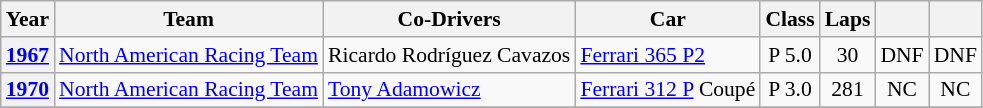<table class="wikitable" style="text-align:center; font-size:90%">
<tr>
<th>Year</th>
<th>Team</th>
<th>Co-Drivers</th>
<th>Car</th>
<th>Class</th>
<th>Laps</th>
<th></th>
<th></th>
</tr>
<tr>
<th><a href='#'>1967</a></th>
<td align="left"> <a href='#'>North American Racing Team</a></td>
<td align="left"> Ricardo Rodríguez Cavazos</td>
<td align="left"><a href='#'>Ferrari 365 P2</a></td>
<td>P 5.0</td>
<td>30</td>
<td>DNF</td>
<td>DNF</td>
</tr>
<tr>
<th><a href='#'>1970</a></th>
<td align="left"> <a href='#'>North American Racing Team</a></td>
<td align="left"> <a href='#'>Tony Adamowicz</a></td>
<td align="left"><a href='#'>Ferrari 312 P</a> Coupé</td>
<td>P 3.0</td>
<td>281</td>
<td>NC</td>
<td>NC</td>
</tr>
<tr>
</tr>
</table>
